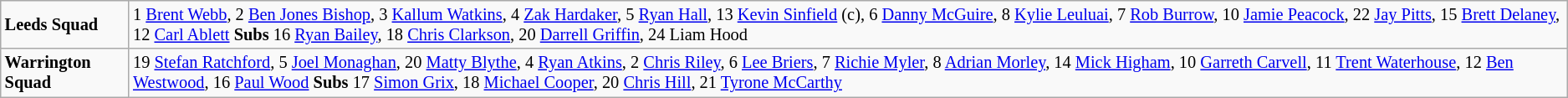<table class="wikitable" style="font-size:85%;">
<tr>
<td><strong>Leeds Squad</strong></td>
<td>1 <a href='#'>Brent Webb</a>, 2 <a href='#'>Ben Jones Bishop</a>, 3 <a href='#'>Kallum Watkins</a>, 4 <a href='#'>Zak Hardaker</a>, 5 <a href='#'>Ryan Hall</a>, 13 <a href='#'>Kevin Sinfield</a> (c), 6 <a href='#'>Danny McGuire</a>, 8 <a href='#'>Kylie Leuluai</a>, 7 <a href='#'>Rob Burrow</a>, 10 <a href='#'>Jamie Peacock</a>, 22 <a href='#'>Jay Pitts</a>, 15 <a href='#'>Brett Delaney</a>, 12 <a href='#'>Carl Ablett</a> <strong>Subs</strong> 16 <a href='#'>Ryan Bailey</a>, 18 <a href='#'>Chris Clarkson</a>, 20 <a href='#'>Darrell Griffin</a>, 24 Liam Hood</td>
</tr>
<tr>
<td><strong>Warrington Squad</strong></td>
<td>19 <a href='#'>Stefan Ratchford</a>, 5 <a href='#'>Joel Monaghan</a>, 20 <a href='#'>Matty Blythe</a>, 4 <a href='#'>Ryan Atkins</a>, 2 <a href='#'>Chris Riley</a>, 6 <a href='#'>Lee Briers</a>, 7 <a href='#'>Richie Myler</a>, 8 <a href='#'>Adrian Morley</a>, 14 <a href='#'>Mick Higham</a>, 10 <a href='#'>Garreth Carvell</a>, 11 <a href='#'>Trent Waterhouse</a>, 12 <a href='#'>Ben Westwood</a>, 16 <a href='#'>Paul Wood</a> <strong>Subs</strong> 17 <a href='#'>Simon Grix</a>, 18 <a href='#'>Michael Cooper</a>, 20 <a href='#'>Chris Hill</a>, 21 <a href='#'>Tyrone McCarthy</a></td>
</tr>
</table>
